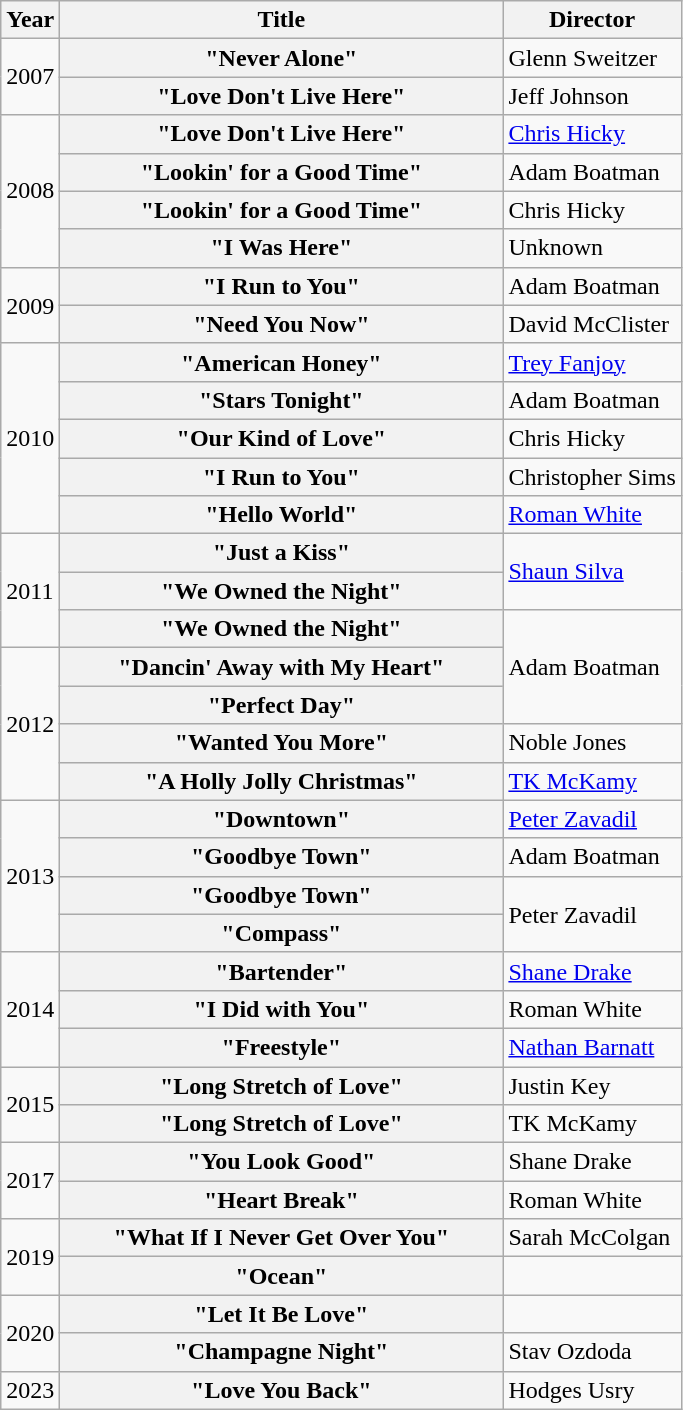<table class="wikitable plainrowheaders">
<tr>
<th scope="col" style="width:1em;">Year</th>
<th scope="col" style="width:18em;">Title</th>
<th scope="col">Director</th>
</tr>
<tr>
<td rowspan="2">2007</td>
<th scope="row">"Never Alone" </th>
<td>Glenn Sweitzer</td>
</tr>
<tr>
<th scope="row">"Love Don't Live Here" </th>
<td>Jeff Johnson</td>
</tr>
<tr>
<td rowspan="4">2008</td>
<th scope="row">"Love Don't Live Here" </th>
<td><a href='#'>Chris Hicky</a></td>
</tr>
<tr>
<th scope="row">"Lookin' for a Good Time" </th>
<td>Adam Boatman</td>
</tr>
<tr>
<th scope="row">"Lookin' for a Good Time" </th>
<td>Chris Hicky</td>
</tr>
<tr>
<th scope="row">"I Was Here"</th>
<td>Unknown</td>
</tr>
<tr>
<td rowspan="2">2009</td>
<th scope="row">"I Run to You"</th>
<td>Adam Boatman</td>
</tr>
<tr>
<th scope="row">"Need You Now"</th>
<td>David McClister</td>
</tr>
<tr>
<td rowspan="5">2010</td>
<th scope="row">"American Honey"</th>
<td><a href='#'>Trey Fanjoy</a></td>
</tr>
<tr>
<th scope="row">"Stars Tonight"</th>
<td>Adam Boatman</td>
</tr>
<tr>
<th scope="row">"Our Kind of Love"</th>
<td>Chris Hicky</td>
</tr>
<tr>
<th scope="row">"I Run to You" </th>
<td>Christopher Sims</td>
</tr>
<tr>
<th scope="row">"Hello World"</th>
<td><a href='#'>Roman White</a></td>
</tr>
<tr>
<td rowspan="3">2011</td>
<th scope="row">"Just a Kiss"</th>
<td rowspan="2"><a href='#'>Shaun Silva</a></td>
</tr>
<tr>
<th scope="row">"We Owned the Night"</th>
</tr>
<tr>
<th scope="row">"We Owned the Night" </th>
<td rowspan="3">Adam Boatman</td>
</tr>
<tr>
<td rowspan="4">2012</td>
<th scope="row">"Dancin' Away with My Heart"</th>
</tr>
<tr>
<th scope="row">"Perfect Day"</th>
</tr>
<tr>
<th scope="row">"Wanted You More"</th>
<td>Noble Jones</td>
</tr>
<tr>
<th scope="row">"A Holly Jolly Christmas"</th>
<td><a href='#'>TK McKamy</a></td>
</tr>
<tr>
<td rowspan="4">2013</td>
<th scope="row">"Downtown"</th>
<td><a href='#'>Peter Zavadil</a></td>
</tr>
<tr>
<th scope="row">"Goodbye Town" </th>
<td>Adam Boatman</td>
</tr>
<tr>
<th scope="row">"Goodbye Town"</th>
<td rowspan="2">Peter Zavadil</td>
</tr>
<tr>
<th scope="row">"Compass"</th>
</tr>
<tr>
<td rowspan="3">2014</td>
<th scope="row">"Bartender"</th>
<td><a href='#'>Shane Drake</a></td>
</tr>
<tr>
<th scope="row">"I Did with You"</th>
<td>Roman White</td>
</tr>
<tr>
<th scope="row">"Freestyle"</th>
<td><a href='#'>Nathan Barnatt</a></td>
</tr>
<tr>
<td rowspan="2">2015</td>
<th scope="row">"Long Stretch of Love" </th>
<td>Justin Key</td>
</tr>
<tr>
<th scope="row">"Long Stretch of Love" </th>
<td>TK McKamy</td>
</tr>
<tr>
<td rowspan="2">2017</td>
<th scope="row">"You Look Good"</th>
<td>Shane Drake</td>
</tr>
<tr>
<th scope="row">"Heart Break"</th>
<td>Roman White</td>
</tr>
<tr>
<td rowspan="2">2019</td>
<th scope="row">"What If I Never Get Over You"</th>
<td>Sarah McColgan</td>
</tr>
<tr>
<th scope="row">"Ocean"</th>
<td></td>
</tr>
<tr>
<td rowspan="2">2020</td>
<th scope="row">"Let It Be Love" </th>
<td></td>
</tr>
<tr>
<th scope="row">"Champagne Night"</th>
<td>Stav Ozdoda</td>
</tr>
<tr>
<td rowspan=>2023</td>
<th scope="row">"Love You Back"</th>
<td>Hodges Usry</td>
</tr>
</table>
